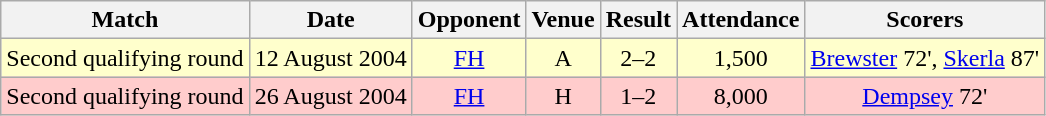<table class="wikitable" style="font-size:100%; text-align:center">
<tr>
<th>Match</th>
<th>Date</th>
<th>Opponent</th>
<th>Venue</th>
<th>Result</th>
<th>Attendance</th>
<th>Scorers</th>
</tr>
<tr style="background: #FFFFCC;">
<td>Second qualifying round</td>
<td>12 August 2004</td>
<td> <a href='#'>FH</a></td>
<td>A</td>
<td>2–2</td>
<td>1,500</td>
<td><a href='#'>Brewster</a> 72', <a href='#'>Skerla</a> 87'</td>
</tr>
<tr style="background: #FFCCCC;">
<td>Second qualifying round</td>
<td>26 August 2004</td>
<td> <a href='#'>FH</a></td>
<td>H</td>
<td>1–2</td>
<td>8,000</td>
<td><a href='#'>Dempsey</a> 72'</td>
</tr>
</table>
